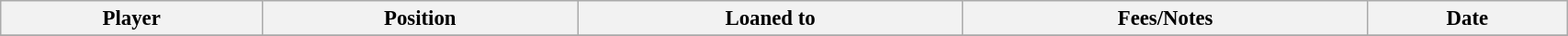<table class="wikitable sortable" style="width:90%; text-align:center; font-size:95%;">
<tr>
<th><strong>Player </strong></th>
<th><strong>Position </strong></th>
<th><strong>Loaned to</strong></th>
<th><strong>Fees/Notes </strong></th>
<th><strong>Date</strong></th>
</tr>
<tr>
</tr>
</table>
